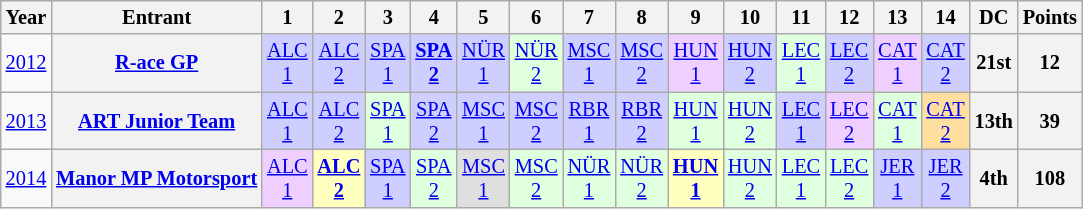<table class="wikitable" style="text-align:center; font-size:85%">
<tr>
<th>Year</th>
<th>Entrant</th>
<th>1</th>
<th>2</th>
<th>3</th>
<th>4</th>
<th>5</th>
<th>6</th>
<th>7</th>
<th>8</th>
<th>9</th>
<th>10</th>
<th>11</th>
<th>12</th>
<th>13</th>
<th>14</th>
<th>DC</th>
<th>Points</th>
</tr>
<tr>
<td><a href='#'>2012</a></td>
<th nowrap><a href='#'>R-ace GP</a></th>
<td style="background:#cfcfff;"><a href='#'>ALC<br>1</a><br></td>
<td style="background:#cfcfff;"><a href='#'>ALC<br>2</a><br></td>
<td style="background:#cfcfff;"><a href='#'>SPA<br>1</a><br></td>
<td style="background:#cfcfff;"><strong><a href='#'>SPA<br>2</a></strong><br></td>
<td style="background:#cfcfff;"><a href='#'>NÜR<br>1</a><br></td>
<td style="background:#dfffdf;"><a href='#'>NÜR<br>2</a><br></td>
<td style="background:#cfcfff;"><a href='#'>MSC<br>1</a><br></td>
<td style="background:#cfcfff;"><a href='#'>MSC<br>2</a><br></td>
<td style="background:#efcfff;"><a href='#'>HUN<br>1</a><br></td>
<td style="background:#cfcfff;"><a href='#'>HUN<br>2</a><br></td>
<td style="background:#dfffdf;"><a href='#'>LEC<br>1</a><br></td>
<td style="background:#cfcfff;"><a href='#'>LEC<br>2</a><br></td>
<td style="background:#efcfff;"><a href='#'>CAT<br>1</a><br></td>
<td style="background:#cfcfff;"><a href='#'>CAT<br>2</a><br></td>
<th>21st</th>
<th>12</th>
</tr>
<tr>
<td><a href='#'>2013</a></td>
<th nowrap><a href='#'>ART Junior Team</a></th>
<td style="background:#cfcfff;"><a href='#'>ALC<br>1</a><br></td>
<td style="background:#cfcfff;"><a href='#'>ALC<br>2</a><br></td>
<td style="background:#dfffdf;"><a href='#'>SPA<br>1</a><br></td>
<td style="background:#cfcfff;"><a href='#'>SPA<br>2</a><br></td>
<td style="background:#cfcfff;"><a href='#'>MSC<br>1</a><br></td>
<td style="background:#cfcfff;"><a href='#'>MSC<br>2</a><br></td>
<td style="background:#cfcfff;"><a href='#'>RBR<br>1</a><br></td>
<td style="background:#cfcfff;"><a href='#'>RBR<br>2</a><br></td>
<td style="background:#dfffdf;"><a href='#'>HUN<br>1</a><br></td>
<td style="background:#dfffdf;"><a href='#'>HUN<br>2</a><br></td>
<td style="background:#cfcfff;"><a href='#'>LEC<br>1</a><br></td>
<td style="background:#efcfff;"><a href='#'>LEC<br>2</a><br></td>
<td style="background:#dfffdf;"><a href='#'>CAT<br>1</a><br></td>
<td style="background:#ffdf9f;"><a href='#'>CAT<br>2</a><br></td>
<th>13th</th>
<th>39</th>
</tr>
<tr>
<td><a href='#'>2014</a></td>
<th nowrap><a href='#'>Manor MP Motorsport</a></th>
<td style="background:#efcfff;"><a href='#'>ALC<br>1</a><br></td>
<td style="background:#ffffbf;"><strong><a href='#'>ALC<br>2</a></strong><br></td>
<td style="background:#cfcfff;"><a href='#'>SPA<br>1</a><br></td>
<td style="background:#dfffdf;"><a href='#'>SPA<br>2</a><br></td>
<td style="background:#dfdfdf;"><a href='#'>MSC<br>1</a><br></td>
<td style="background:#dfffdf;"><a href='#'>MSC<br>2</a><br></td>
<td style="background:#dfffdf;"><a href='#'>NÜR<br>1</a><br></td>
<td style="background:#dfffdf;"><a href='#'>NÜR<br>2</a><br></td>
<td style="background:#ffffbf;"><strong><a href='#'>HUN<br>1</a></strong><br></td>
<td style="background:#dfffdf;"><a href='#'>HUN<br>2</a><br></td>
<td style="background:#dfffdf;"><a href='#'>LEC<br>1</a><br></td>
<td style="background:#dfffdf;"><a href='#'>LEC<br>2</a><br></td>
<td style="background:#cfcfff;"><a href='#'>JER<br>1</a><br></td>
<td style="background:#cfcfff;"><a href='#'>JER<br>2</a><br></td>
<th>4th</th>
<th>108</th>
</tr>
</table>
